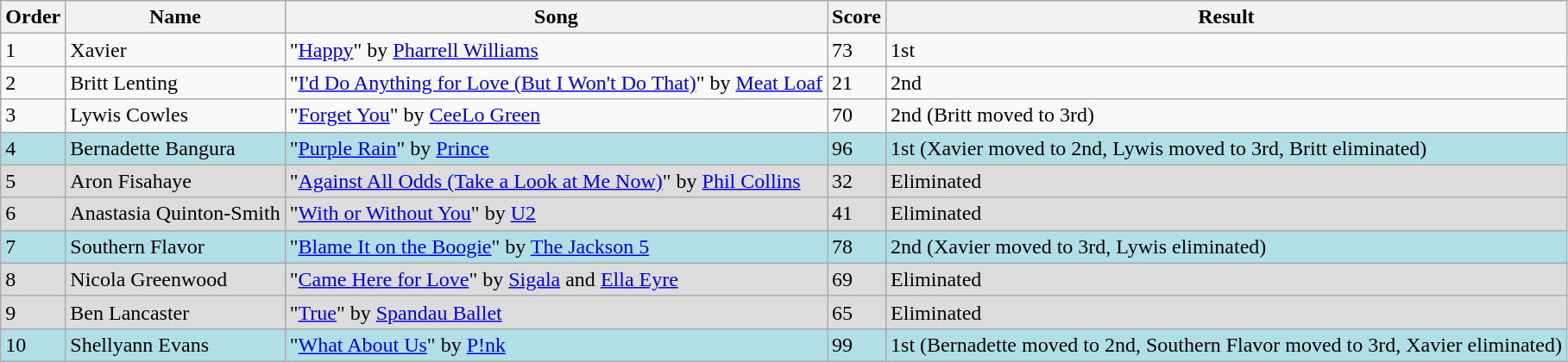<table class="wikitable sortable collapsed">
<tr style="text-align:Center; background:#cc;">
<th>Order</th>
<th>Name</th>
<th><strong>Song</strong></th>
<th>Score</th>
<th>Result</th>
</tr>
<tr>
<td>1</td>
<td>Xavier</td>
<td>"<a href='#'>Happy</a>" by <a href='#'>Pharrell Williams</a></td>
<td>73</td>
<td>1st</td>
</tr>
<tr>
<td>2</td>
<td>Britt Lenting</td>
<td>"<a href='#'>I'd Do Anything for Love (But I Won't Do That)</a>" by <a href='#'>Meat Loaf</a></td>
<td>21</td>
<td>2nd</td>
</tr>
<tr>
<td>3</td>
<td>Lywis Cowles</td>
<td>"<a href='#'>Forget You</a>" by <a href='#'>CeeLo Green</a></td>
<td>70</td>
<td>2nd (Britt moved to 3rd)</td>
</tr>
<tr style="background:#b0e0e6;">
<td>4</td>
<td>Bernadette Bangura</td>
<td>"<a href='#'>Purple Rain</a>" by <a href='#'>Prince</a></td>
<td>96</td>
<td>1st (Xavier moved to 2nd, Lywis moved to 3rd, Britt eliminated)</td>
</tr>
<tr style="background:#DCDCDC">
<td>5</td>
<td>Aron Fisahaye</td>
<td>"<a href='#'>Against All Odds (Take a Look at Me Now)</a>" by <a href='#'>Phil Collins</a></td>
<td>32</td>
<td>Eliminated</td>
</tr>
<tr style="background:#DCDCDC">
<td>6</td>
<td>Anastasia Quinton-Smith</td>
<td>"<a href='#'>With or Without You</a>" by <a href='#'>U2</a></td>
<td>41</td>
<td>Eliminated</td>
</tr>
<tr style="background:#b0e0e6;">
<td>7</td>
<td>Southern Flavor</td>
<td>"<a href='#'>Blame It on the Boogie</a>" by <a href='#'>The Jackson 5</a></td>
<td>78</td>
<td>2nd (Xavier moved to 3rd, Lywis eliminated)</td>
</tr>
<tr style="background:#DCDCDC">
<td>8</td>
<td>Nicola Greenwood</td>
<td>"<a href='#'>Came Here for Love</a>" by <a href='#'>Sigala</a> and <a href='#'>Ella Eyre</a></td>
<td>69</td>
<td>Eliminated</td>
</tr>
<tr style="background:#DCDCDC">
<td>9</td>
<td>Ben Lancaster</td>
<td>"<a href='#'>True</a>" by <a href='#'>Spandau Ballet</a></td>
<td>65</td>
<td>Eliminated</td>
</tr>
<tr style="background:#b0e0e6;">
<td>10</td>
<td>Shellyann Evans</td>
<td>"<a href='#'>What About Us</a>" by <a href='#'>P!nk</a></td>
<td>99</td>
<td>1st (Bernadette moved to 2nd, Southern Flavor moved to 3rd, Xavier eliminated)</td>
</tr>
</table>
